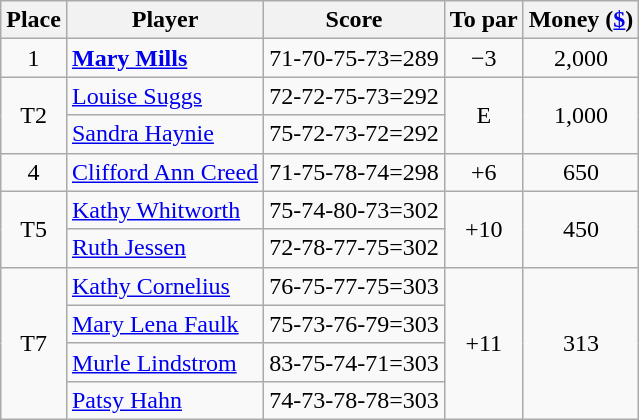<table class="wikitable">
<tr>
<th>Place</th>
<th>Player</th>
<th>Score</th>
<th>To par</th>
<th>Money (<a href='#'>$</a>)</th>
</tr>
<tr>
<td align="center">1</td>
<td> <strong><a href='#'>Mary Mills</a></strong></td>
<td>71-70-75-73=289</td>
<td align="center">−3</td>
<td align="center">2,000</td>
</tr>
<tr>
<td align="center" rowspan=2>T2</td>
<td> <a href='#'>Louise Suggs</a></td>
<td>72-72-75-73=292</td>
<td align="center" rowspan=2>E</td>
<td align="center" rowspan=2>1,000</td>
</tr>
<tr>
<td> <a href='#'>Sandra Haynie</a></td>
<td>75-72-73-72=292</td>
</tr>
<tr>
<td align="center">4</td>
<td> <a href='#'>Clifford Ann Creed</a></td>
<td>71-75-78-74=298</td>
<td align="center">+6</td>
<td align="center">650</td>
</tr>
<tr>
<td align="center" rowspan=2>T5</td>
<td> <a href='#'>Kathy Whitworth</a></td>
<td>75-74-80-73=302</td>
<td align="center" rowspan=2>+10</td>
<td align="center" rowspan=2>450</td>
</tr>
<tr>
<td> <a href='#'>Ruth Jessen</a></td>
<td>72-78-77-75=302</td>
</tr>
<tr>
<td align="center" rowspan=4>T7</td>
<td> <a href='#'>Kathy Cornelius</a></td>
<td>76-75-77-75=303</td>
<td align="center" rowspan=4>+11</td>
<td align="center" rowspan=4>313</td>
</tr>
<tr>
<td> <a href='#'>Mary Lena Faulk</a></td>
<td>75-73-76-79=303</td>
</tr>
<tr>
<td> <a href='#'>Murle Lindstrom</a></td>
<td>83-75-74-71=303</td>
</tr>
<tr>
<td> <a href='#'>Patsy Hahn</a></td>
<td>74-73-78-78=303</td>
</tr>
</table>
